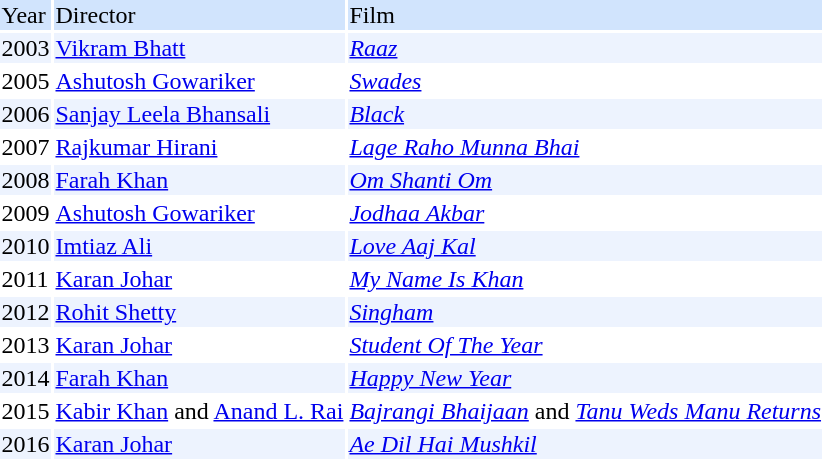<table "cellpadding="1">
<tr bgcolor="#d1e4fd">
<td>Year</td>
<td>Director</td>
<td>Film</td>
</tr>
<tr bgcolor=#edf3fe>
<td>2003</td>
<td><a href='#'>Vikram Bhatt</a></td>
<td><em><a href='#'>Raaz</a></em></td>
</tr>
<tr>
<td>2005</td>
<td><a href='#'>Ashutosh Gowariker</a></td>
<td><em><a href='#'>Swades</a></em></td>
</tr>
<tr bgcolor=#edf3fe>
<td>2006</td>
<td><a href='#'>Sanjay Leela Bhansali</a></td>
<td><em><a href='#'>Black</a></em></td>
</tr>
<tr>
<td>2007</td>
<td><a href='#'>Rajkumar Hirani</a></td>
<td><em><a href='#'>Lage Raho Munna Bhai</a></em></td>
</tr>
<tr bgcolor=#edf3fe>
<td>2008</td>
<td><a href='#'>Farah Khan</a></td>
<td><em><a href='#'>Om Shanti Om</a></em></td>
</tr>
<tr>
<td>2009</td>
<td><a href='#'>Ashutosh Gowariker</a></td>
<td><em><a href='#'>Jodhaa Akbar</a></em></td>
</tr>
<tr bgcolor=#edf3fe>
<td>2010</td>
<td><a href='#'>Imtiaz Ali</a></td>
<td><em><a href='#'>Love Aaj Kal</a></em></td>
</tr>
<tr>
<td>2011</td>
<td><a href='#'>Karan Johar</a></td>
<td><em><a href='#'>My Name Is Khan</a></em></td>
</tr>
<tr bgcolor=#edf3fe>
<td>2012</td>
<td><a href='#'>Rohit Shetty</a></td>
<td><em><a href='#'>Singham</a></em></td>
</tr>
<tr>
<td>2013</td>
<td><a href='#'>Karan Johar</a></td>
<td><em><a href='#'>Student Of The Year</a></em></td>
</tr>
<tr bgcolor=#edf3fe>
<td>2014</td>
<td><a href='#'>Farah Khan</a></td>
<td><em><a href='#'>Happy New Year</a></em></td>
</tr>
<tr>
<td>2015</td>
<td><a href='#'>Kabir Khan</a>  and <a href='#'>Anand L. Rai</a></td>
<td><em><a href='#'>Bajrangi Bhaijaan</a></em> and <em><a href='#'>Tanu Weds Manu Returns</a></em></td>
</tr>
<tr bgcolor=#edf3fe>
<td>2016</td>
<td><a href='#'>Karan Johar</a></td>
<td><em><a href='#'>Ae Dil Hai Mushkil</a></em></td>
</tr>
</table>
